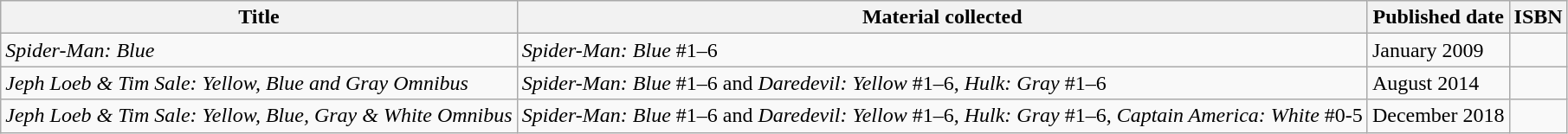<table class="wikitable">
<tr>
<th>Title</th>
<th>Material collected</th>
<th>Published date</th>
<th>ISBN</th>
</tr>
<tr>
<td><em>Spider-Man: Blue</em></td>
<td><em>Spider-Man: Blue</em> #1–6</td>
<td>January 2009</td>
<td></td>
</tr>
<tr>
<td><em>Jeph Loeb & Tim Sale: Yellow, Blue and Gray Omnibus</em></td>
<td><em>Spider-Man: Blue</em> #1–6 and <em>Daredevil: Yellow</em> #1–6, <em>Hulk: Gray</em> #1–6</td>
<td>August 2014</td>
<td></td>
</tr>
<tr>
<td><em>Jeph Loeb & Tim Sale: Yellow, Blue, Gray & White Omnibus</em></td>
<td><em>Spider-Man: Blue</em> #1–6 and <em>Daredevil: Yellow</em> #1–6, <em>Hulk: Gray</em> #1–6, <em>Captain America: White</em> #0-5</td>
<td>December 2018</td>
<td></td>
</tr>
</table>
